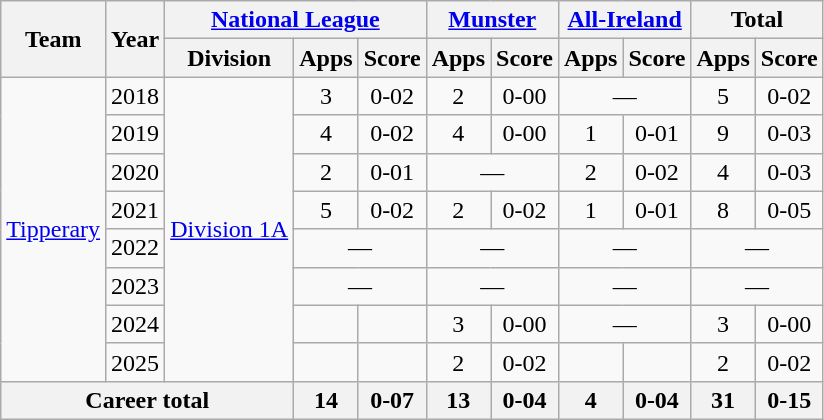<table class="wikitable" style="text-align:center">
<tr>
<th rowspan="2">Team</th>
<th rowspan="2">Year</th>
<th colspan="3"><a href='#'>National League</a></th>
<th colspan="2"><a href='#'>Munster</a></th>
<th colspan="2"><a href='#'>All-Ireland</a></th>
<th colspan="2">Total</th>
</tr>
<tr>
<th>Division</th>
<th>Apps</th>
<th>Score</th>
<th>Apps</th>
<th>Score</th>
<th>Apps</th>
<th>Score</th>
<th>Apps</th>
<th>Score</th>
</tr>
<tr>
<td rowspan="8"><a href='#'>Tipperary</a></td>
<td>2018</td>
<td rowspan="8"><a href='#'>Division 1A</a></td>
<td>3</td>
<td>0-02</td>
<td>2</td>
<td>0-00</td>
<td colspan=2>—</td>
<td>5</td>
<td>0-02</td>
</tr>
<tr>
<td>2019</td>
<td>4</td>
<td>0-02</td>
<td>4</td>
<td>0-00</td>
<td>1</td>
<td>0-01</td>
<td>9</td>
<td>0-03</td>
</tr>
<tr>
<td>2020</td>
<td>2</td>
<td>0-01</td>
<td colspan="2">—</td>
<td>2</td>
<td>0-02</td>
<td>4</td>
<td>0-03</td>
</tr>
<tr>
<td>2021</td>
<td>5</td>
<td>0-02</td>
<td>2</td>
<td>0-02</td>
<td>1</td>
<td>0-01</td>
<td>8</td>
<td>0-05</td>
</tr>
<tr>
<td>2022</td>
<td colspan="2">—</td>
<td colspan="2">—</td>
<td colspan="2">—</td>
<td colspan="2">—</td>
</tr>
<tr>
<td>2023</td>
<td colspan="2">—</td>
<td colspan="2">—</td>
<td colspan="2">—</td>
<td colspan="2">—</td>
</tr>
<tr>
<td>2024</td>
<td></td>
<td></td>
<td>3</td>
<td>0-00</td>
<td colspan="2">—</td>
<td>3</td>
<td>0-00</td>
</tr>
<tr>
<td>2025</td>
<td></td>
<td></td>
<td>2</td>
<td>0-02</td>
<td></td>
<td></td>
<td>2</td>
<td>0-02</td>
</tr>
<tr>
<th colspan="3">Career total</th>
<th>14</th>
<th>0-07</th>
<th>13</th>
<th>0-04</th>
<th>4</th>
<th>0-04</th>
<th>31</th>
<th>0-15</th>
</tr>
</table>
